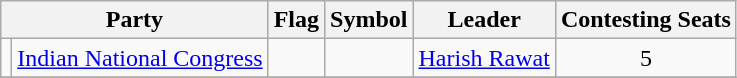<table class="wikitable" style="text-align:center">
<tr>
<th colspan="2">Party</th>
<th>Flag</th>
<th>Symbol</th>
<th>Leader</th>
<th>Contesting Seats</th>
</tr>
<tr>
<td></td>
<td><a href='#'>Indian National Congress</a></td>
<td></td>
<td></td>
<td><a href='#'>Harish Rawat</a></td>
<td>5</td>
</tr>
<tr>
</tr>
</table>
